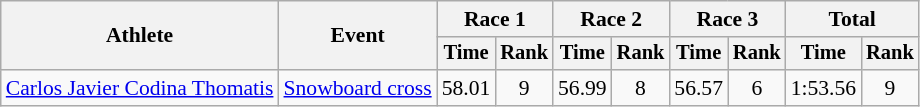<table class="wikitable" style="font-size:90%">
<tr>
<th rowspan="2">Athlete</th>
<th rowspan="2">Event</th>
<th colspan=2>Race 1</th>
<th colspan=2>Race 2</th>
<th colspan=2>Race 3</th>
<th colspan=2>Total</th>
</tr>
<tr style="font-size:95%">
<th>Time</th>
<th>Rank</th>
<th>Time</th>
<th>Rank</th>
<th>Time</th>
<th>Rank</th>
<th>Time</th>
<th>Rank</th>
</tr>
<tr align=center>
<td align=left><a href='#'>Carlos Javier Codina Thomatis</a></td>
<td align=left><a href='#'>Snowboard cross</a></td>
<td>58.01</td>
<td>9</td>
<td>56.99</td>
<td>8</td>
<td>56.57</td>
<td>6</td>
<td>1:53.56</td>
<td>9</td>
</tr>
</table>
